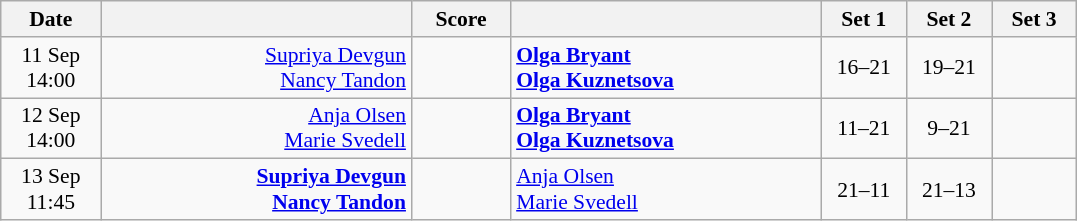<table class="wikitable" style="text-align: center; font-size:90%">
<tr>
<th width="60">Date</th>
<th align="right" width="200"></th>
<th width="60">Score</th>
<th align="left" width="200"></th>
<th width="50">Set 1</th>
<th width="50">Set 2</th>
<th width="50">Set 3</th>
</tr>
<tr>
<td>11 Sep<br>14:00</td>
<td align="right"><a href='#'>Supriya Devgun</a> <br><a href='#'>Nancy Tandon</a> </td>
<td align="center"></td>
<td align="left"><strong> <a href='#'>Olga Bryant</a><br> <a href='#'>Olga Kuznetsova</a></strong></td>
<td>16–21</td>
<td>19–21</td>
<td></td>
</tr>
<tr>
<td>12 Sep<br>14:00</td>
<td align="right"><a href='#'>Anja Olsen</a> <br><a href='#'>Marie Svedell</a> </td>
<td align="center"></td>
<td align="left"><strong> <a href='#'>Olga Bryant</a><br> <a href='#'>Olga Kuznetsova</a></strong></td>
<td>11–21</td>
<td>9–21</td>
<td></td>
</tr>
<tr>
<td>13 Sep<br>11:45</td>
<td align="right"><strong><a href='#'>Supriya Devgun</a> <br><a href='#'>Nancy Tandon</a> </strong></td>
<td align="center"></td>
<td align="left"> <a href='#'>Anja Olsen</a><br> <a href='#'>Marie Svedell</a></td>
<td>21–11</td>
<td>21–13</td>
<td></td>
</tr>
</table>
